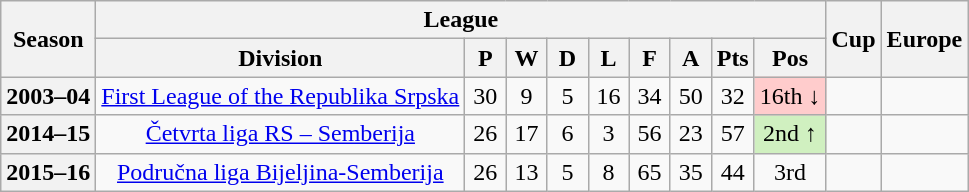<table class="wikitable" style="text-align: center">
<tr>
<th rowspan="2">Season</th>
<th colspan="9">League</th>
<th rowspan="2">Cup</th>
<th rowspan="2">Europe</th>
</tr>
<tr>
<th>Division</th>
<th width="20">P</th>
<th width="20">W</th>
<th width="20">D</th>
<th width="20">L</th>
<th width="20">F</th>
<th width="20">A</th>
<th width="20">Pts</th>
<th>Pos</th>
</tr>
<tr>
<th>2003–04</th>
<td><a href='#'>First League of the Republika Srpska</a></td>
<td>30</td>
<td>9</td>
<td>5</td>
<td>16</td>
<td>34</td>
<td>50</td>
<td>32</td>
<td bgcolor=#FFCCCC>16th ↓</td>
<td></td>
<td></td>
</tr>
<tr>
<th>2014–15</th>
<td><a href='#'>Četvrta liga RS – Semberija</a></td>
<td>26</td>
<td>17</td>
<td>6</td>
<td>3</td>
<td>56</td>
<td>23</td>
<td>57</td>
<td bgcolor=#D0F0C0>2nd ↑</td>
<td></td>
<td></td>
</tr>
<tr>
<th>2015–16</th>
<td><a href='#'>Područna liga Bijeljina-Semberija</a></td>
<td>26</td>
<td>13</td>
<td>5</td>
<td>8</td>
<td>65</td>
<td>35</td>
<td>44</td>
<td>3rd</td>
<td></td>
<td></td>
</tr>
</table>
